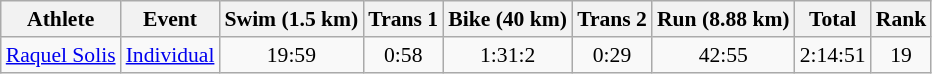<table class="wikitable" style="font-size:90%">
<tr>
<th>Athlete</th>
<th>Event</th>
<th>Swim (1.5 km)</th>
<th>Trans 1</th>
<th>Bike (40 km)</th>
<th>Trans 2</th>
<th>Run (8.88 km)</th>
<th>Total</th>
<th>Rank</th>
</tr>
<tr align=center>
<td align=left><a href='#'>Raquel Solis</a></td>
<td align=left><a href='#'>Individual</a></td>
<td>19:59</td>
<td>0:58</td>
<td>1:31:2</td>
<td>0:29</td>
<td>42:55</td>
<td>2:14:51</td>
<td>19</td>
</tr>
</table>
